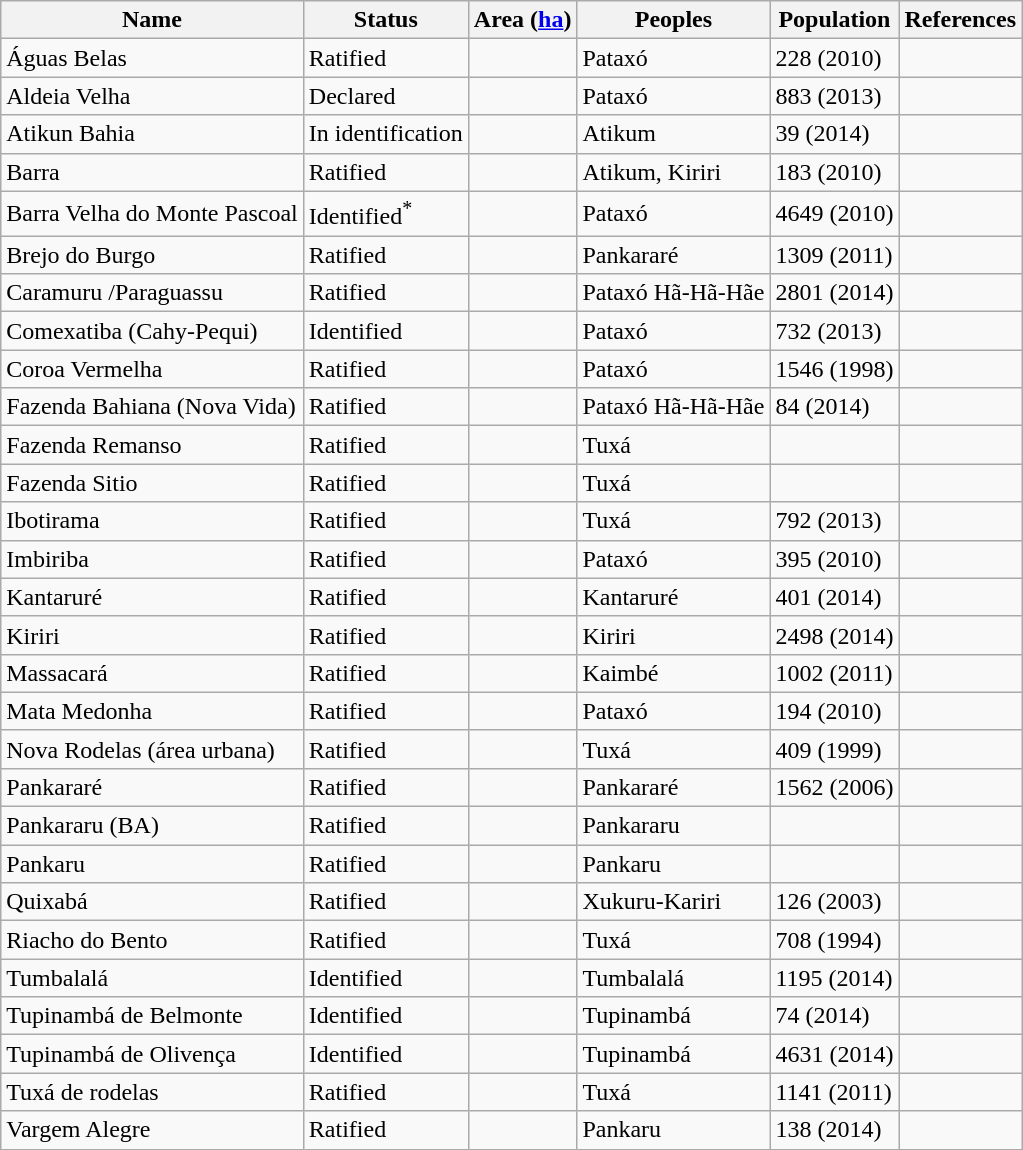<table class="sortable wikitable">
<tr>
<th>Name</th>
<th>Status</th>
<th>Area (<a href='#'>ha</a>)</th>
<th>Peoples</th>
<th>Population</th>
<th>References</th>
</tr>
<tr>
<td>Águas Belas</td>
<td>Ratified</td>
<td></td>
<td>Pataxó</td>
<td>228 (2010)</td>
<td></td>
</tr>
<tr>
<td>Aldeia Velha</td>
<td>Declared</td>
<td></td>
<td>Pataxó</td>
<td>883 (2013)</td>
<td></td>
</tr>
<tr>
<td>Atikun Bahia</td>
<td>In identification</td>
<td></td>
<td>Atikum</td>
<td>39 (2014)</td>
<td></td>
</tr>
<tr>
<td>Barra</td>
<td>Ratified</td>
<td></td>
<td>Atikum, Kiriri</td>
<td>183 (2010)</td>
<td></td>
</tr>
<tr>
<td>Barra Velha do Monte Pascoal</td>
<td>Identified<sup>*</sup></td>
<td></td>
<td>Pataxó</td>
<td>4649 (2010)</td>
<td></td>
</tr>
<tr>
<td>Brejo do Burgo</td>
<td>Ratified</td>
<td></td>
<td>Pankararé</td>
<td>1309 (2011)</td>
<td></td>
</tr>
<tr>
<td>Caramuru /Paraguassu</td>
<td>Ratified</td>
<td></td>
<td>Pataxó Hã-Hã-Hãe</td>
<td>2801 (2014)</td>
<td></td>
</tr>
<tr>
<td>Comexatiba (Cahy-Pequi)</td>
<td>Identified</td>
<td></td>
<td>Pataxó</td>
<td>732 (2013)</td>
<td></td>
</tr>
<tr>
<td>Coroa Vermelha</td>
<td>Ratified</td>
<td></td>
<td>Pataxó</td>
<td>1546 (1998)</td>
<td></td>
</tr>
<tr>
<td>Fazenda Bahiana (Nova Vida)</td>
<td>Ratified</td>
<td></td>
<td>Pataxó Hã-Hã-Hãe</td>
<td>84 (2014)</td>
<td></td>
</tr>
<tr>
<td>Fazenda Remanso</td>
<td>Ratified</td>
<td></td>
<td>Tuxá</td>
<td></td>
<td></td>
</tr>
<tr>
<td>Fazenda Sitio</td>
<td>Ratified</td>
<td></td>
<td>Tuxá</td>
<td></td>
<td></td>
</tr>
<tr>
<td>Ibotirama</td>
<td>Ratified</td>
<td></td>
<td>Tuxá</td>
<td>792 (2013)</td>
<td></td>
</tr>
<tr>
<td>Imbiriba</td>
<td>Ratified</td>
<td></td>
<td>Pataxó</td>
<td>395 (2010)</td>
<td></td>
</tr>
<tr>
<td>Kantaruré</td>
<td>Ratified</td>
<td></td>
<td>Kantaruré</td>
<td>401 (2014)</td>
<td></td>
</tr>
<tr>
<td>Kiriri</td>
<td>Ratified</td>
<td></td>
<td>Kiriri</td>
<td>2498 (2014)</td>
<td></td>
</tr>
<tr>
<td>Massacará</td>
<td>Ratified</td>
<td></td>
<td>Kaimbé</td>
<td>1002 (2011)</td>
<td></td>
</tr>
<tr>
<td>Mata Medonha</td>
<td>Ratified</td>
<td></td>
<td>Pataxó</td>
<td>194 (2010)</td>
<td></td>
</tr>
<tr>
<td>Nova Rodelas (área urbana)</td>
<td>Ratified</td>
<td></td>
<td>Tuxá</td>
<td>409 (1999)</td>
<td></td>
</tr>
<tr>
<td>Pankararé</td>
<td>Ratified</td>
<td></td>
<td>Pankararé</td>
<td>1562 (2006)</td>
<td></td>
</tr>
<tr>
<td>Pankararu (BA)</td>
<td>Ratified</td>
<td></td>
<td>Pankararu</td>
<td></td>
<td></td>
</tr>
<tr>
<td>Pankaru</td>
<td>Ratified</td>
<td></td>
<td>Pankaru</td>
<td></td>
<td></td>
</tr>
<tr>
<td>Quixabá</td>
<td>Ratified</td>
<td></td>
<td>Xukuru-Kariri</td>
<td>126 (2003)</td>
<td></td>
</tr>
<tr>
<td>Riacho do Bento</td>
<td>Ratified</td>
<td></td>
<td>Tuxá</td>
<td>708 (1994)</td>
<td></td>
</tr>
<tr>
<td>Tumbalalá</td>
<td>Identified</td>
<td></td>
<td>Tumbalalá</td>
<td>1195 (2014)</td>
<td></td>
</tr>
<tr>
<td>Tupinambá de Belmonte</td>
<td>Identified</td>
<td></td>
<td>Tupinambá</td>
<td>74 (2014)</td>
<td></td>
</tr>
<tr>
<td>Tupinambá de Olivença</td>
<td>Identified</td>
<td></td>
<td>Tupinambá</td>
<td>4631 (2014)</td>
<td></td>
</tr>
<tr>
<td>Tuxá de rodelas</td>
<td>Ratified</td>
<td></td>
<td>Tuxá</td>
<td>1141 (2011)</td>
<td></td>
</tr>
<tr>
<td>Vargem Alegre</td>
<td>Ratified</td>
<td></td>
<td>Pankaru</td>
<td>138 (2014)</td>
<td></td>
</tr>
</table>
